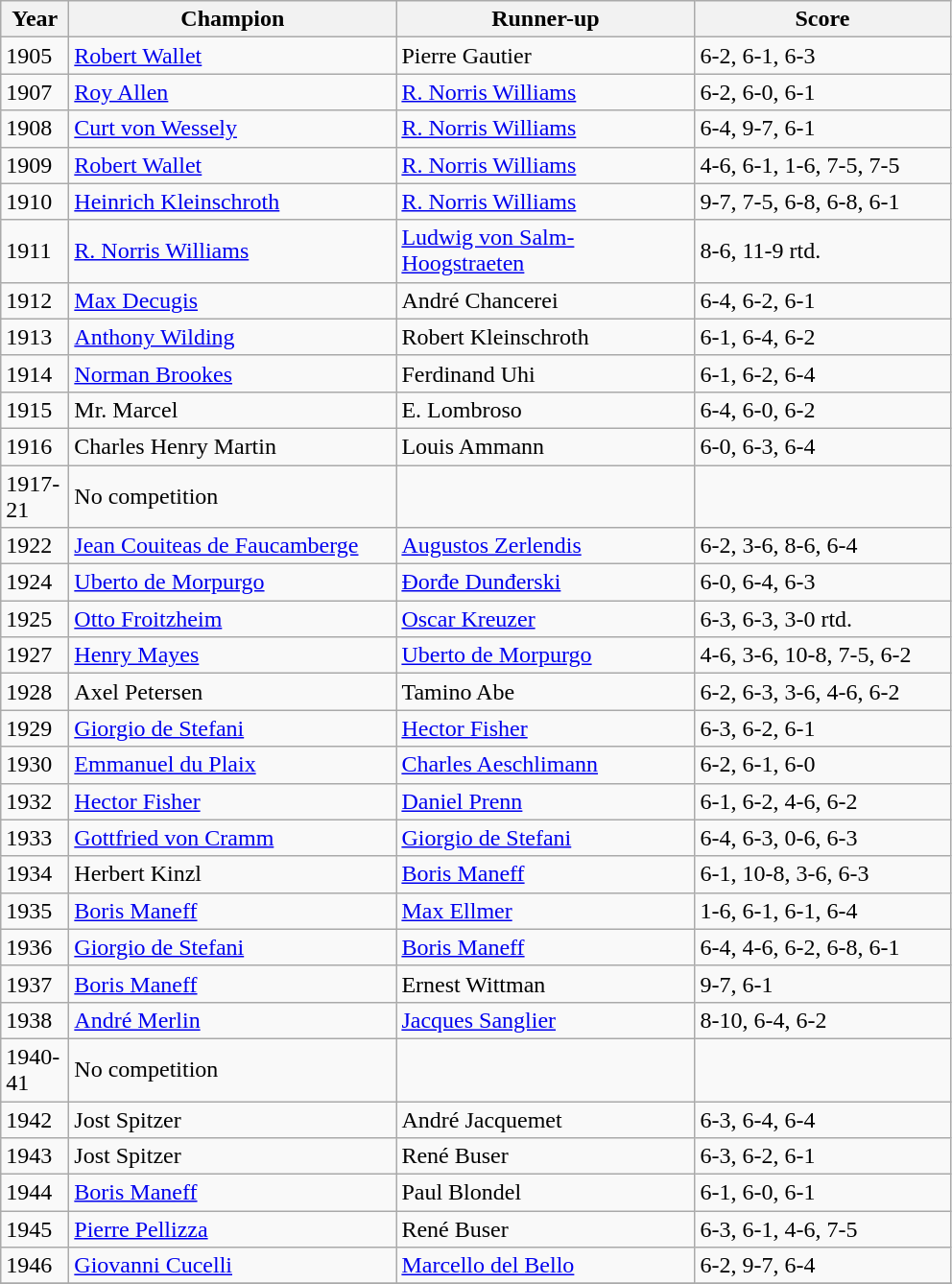<table class=wikitable>
<tr>
<th style="width:40px">Year</th>
<th style="width:220px">Champion</th>
<th style="width:200px">Runner-up</th>
<th style="width:170px" class="unsortable">Score</th>
</tr>
<tr>
<td>1905</td>
<td> <a href='#'>Robert Wallet</a></td>
<td> Pierre Gautier</td>
<td>6-2, 6-1, 6-3</td>
</tr>
<tr>
<td>1907</td>
<td> <a href='#'>Roy Allen</a></td>
<td> <a href='#'>R. Norris Williams</a></td>
<td>6-2, 6-0, 6-1</td>
</tr>
<tr>
<td>1908</td>
<td> <a href='#'>Curt von Wessely</a></td>
<td> <a href='#'>R. Norris Williams</a></td>
<td>6-4, 9-7, 6-1</td>
</tr>
<tr>
<td>1909</td>
<td> <a href='#'>Robert Wallet</a></td>
<td> <a href='#'>R. Norris Williams</a></td>
<td>4-6, 6-1, 1-6, 7-5, 7-5</td>
</tr>
<tr>
<td>1910</td>
<td> <a href='#'>Heinrich Kleinschroth</a></td>
<td> <a href='#'>R. Norris Williams</a></td>
<td>9-7, 7-5, 6-8, 6-8, 6-1</td>
</tr>
<tr>
<td>1911</td>
<td> <a href='#'>R. Norris Williams</a></td>
<td> <a href='#'>Ludwig von Salm-Hoogstraeten</a></td>
<td>8-6, 11-9 rtd.</td>
</tr>
<tr>
<td>1912</td>
<td> <a href='#'>Max Decugis</a></td>
<td> André Chancerei</td>
<td>6-4, 6-2, 6-1</td>
</tr>
<tr>
<td>1913</td>
<td> <a href='#'>Anthony Wilding</a></td>
<td> Robert Kleinschroth</td>
<td>6-1, 6-4, 6-2</td>
</tr>
<tr>
<td>1914</td>
<td> <a href='#'>Norman Brookes</a></td>
<td> Ferdinand Uhi</td>
<td>6-1, 6-2, 6-4</td>
</tr>
<tr>
<td>1915</td>
<td> Mr. Marcel</td>
<td> E. Lombroso</td>
<td>6-4, 6-0, 6-2</td>
</tr>
<tr>
<td>1916</td>
<td> Charles Henry Martin</td>
<td> Louis Ammann</td>
<td>6-0, 6-3, 6-4</td>
</tr>
<tr>
<td>1917-21</td>
<td>No competition </td>
<td></td>
<td></td>
</tr>
<tr>
<td>1922</td>
<td> <a href='#'>Jean Couiteas de Faucamberge</a></td>
<td> <a href='#'>Augustos Zerlendis</a></td>
<td>6-2, 3-6, 8-6, 6-4</td>
</tr>
<tr>
<td>1924</td>
<td> <a href='#'>Uberto de Morpurgo</a></td>
<td> <a href='#'>Đorđe Dunđerski</a></td>
<td>6-0, 6-4, 6-3</td>
</tr>
<tr>
<td>1925</td>
<td> <a href='#'>Otto Froitzheim</a></td>
<td> <a href='#'>Oscar Kreuzer</a></td>
<td>6-3, 6-3, 3-0 rtd.</td>
</tr>
<tr>
<td>1927</td>
<td> <a href='#'>Henry Mayes</a></td>
<td> <a href='#'>Uberto de Morpurgo</a></td>
<td>4-6, 3-6, 10-8, 7-5, 6-2</td>
</tr>
<tr>
<td>1928</td>
<td> Axel Petersen</td>
<td> Tamino Abe</td>
<td>6-2, 6-3, 3-6, 4-6, 6-2</td>
</tr>
<tr>
<td>1929</td>
<td> <a href='#'>Giorgio de Stefani</a></td>
<td> <a href='#'>Hector Fisher</a></td>
<td>6-3, 6-2, 6-1</td>
</tr>
<tr>
<td>1930</td>
<td> <a href='#'>Emmanuel du Plaix</a></td>
<td> <a href='#'>Charles Aeschlimann</a></td>
<td>6-2, 6-1, 6-0</td>
</tr>
<tr>
<td>1932</td>
<td> <a href='#'>Hector Fisher</a></td>
<td> <a href='#'>Daniel Prenn</a></td>
<td>6-1, 6-2, 4-6, 6-2</td>
</tr>
<tr>
<td>1933</td>
<td> <a href='#'>Gottfried von Cramm</a></td>
<td> <a href='#'>Giorgio de Stefani</a></td>
<td>6-4, 6-3, 0-6, 6-3</td>
</tr>
<tr>
<td>1934</td>
<td> Herbert Kinzl</td>
<td> <a href='#'>Boris Maneff</a></td>
<td>6-1, 10-8, 3-6, 6-3</td>
</tr>
<tr>
<td>1935</td>
<td> <a href='#'>Boris Maneff</a></td>
<td> <a href='#'>Max Ellmer</a></td>
<td>1-6, 6-1, 6-1, 6-4</td>
</tr>
<tr>
<td>1936</td>
<td> <a href='#'>Giorgio de Stefani</a></td>
<td> <a href='#'>Boris Maneff</a></td>
<td>6-4, 4-6, 6-2, 6-8, 6-1</td>
</tr>
<tr>
<td>1937</td>
<td> <a href='#'>Boris Maneff</a></td>
<td> Ernest Wittman</td>
<td>9-7, 6-1</td>
</tr>
<tr>
<td>1938</td>
<td> <a href='#'>André Merlin</a></td>
<td> <a href='#'>Jacques Sanglier</a></td>
<td>8-10, 6-4, 6-2</td>
</tr>
<tr>
<td>1940-41</td>
<td>No competition </td>
<td></td>
<td></td>
</tr>
<tr>
<td>1942</td>
<td> Jost Spitzer</td>
<td> André Jacquemet</td>
<td>6-3, 6-4, 6-4</td>
</tr>
<tr>
<td>1943</td>
<td> Jost Spitzer</td>
<td> René Buser</td>
<td>6-3, 6-2, 6-1</td>
</tr>
<tr>
<td>1944</td>
<td> <a href='#'>Boris Maneff</a></td>
<td> Paul Blondel</td>
<td>6-1, 6-0, 6-1</td>
</tr>
<tr>
<td>1945</td>
<td> <a href='#'>Pierre Pellizza</a></td>
<td> René Buser</td>
<td>6-3, 6-1, 4-6, 7-5</td>
</tr>
<tr>
<td>1946</td>
<td> <a href='#'>Giovanni Cucelli</a></td>
<td> <a href='#'>Marcello del Bello</a></td>
<td>6-2, 9-7, 6-4</td>
</tr>
<tr>
</tr>
</table>
